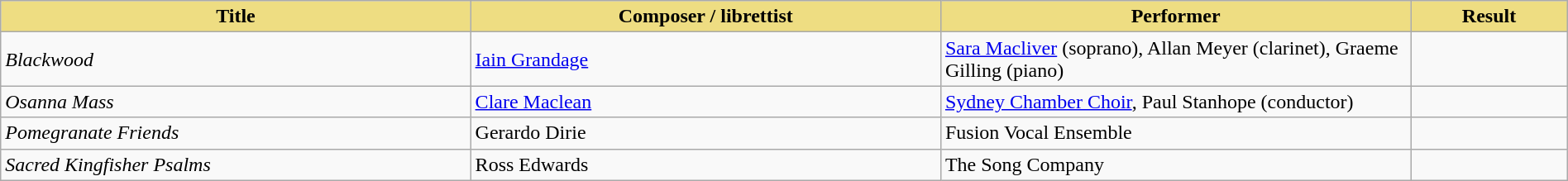<table class="wikitable" width=100%>
<tr>
<th style="width:30%;background:#EEDD82;">Title</th>
<th style="width:30%;background:#EEDD82;">Composer / librettist</th>
<th style="width:30%;background:#EEDD82;">Performer</th>
<th style="width:10%;background:#EEDD82;">Result<br></th>
</tr>
<tr>
<td><em>Blackwood</em></td>
<td><a href='#'>Iain Grandage</a></td>
<td><a href='#'>Sara Macliver</a> (soprano), Allan Meyer (clarinet), Graeme Gilling (piano)</td>
<td></td>
</tr>
<tr>
<td><em>Osanna Mass</em></td>
<td><a href='#'>Clare Maclean</a></td>
<td><a href='#'>Sydney Chamber Choir</a>, Paul Stanhope (conductor)</td>
<td></td>
</tr>
<tr>
<td><em>Pomegranate Friends</em></td>
<td>Gerardo Dirie</td>
<td>Fusion Vocal Ensemble</td>
<td></td>
</tr>
<tr>
<td><em>Sacred Kingfisher Psalms</em></td>
<td>Ross Edwards</td>
<td>The Song Company</td>
<td></td>
</tr>
</table>
